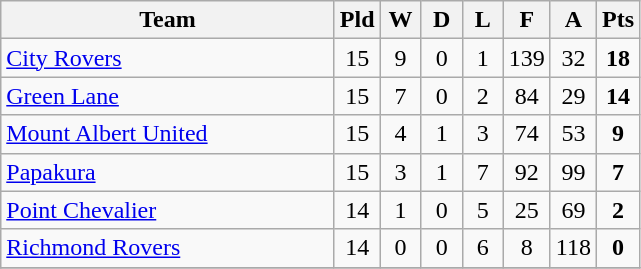<table class="wikitable" style="text-align:center;">
<tr>
<th width=215>Team</th>
<th width=20 abbr="Played">Pld</th>
<th width=20 abbr="Won">W</th>
<th width=20 abbr="Drawn">D</th>
<th width=20 abbr="Lost">L</th>
<th width=20 abbr="For">F</th>
<th width=20 abbr="Against">A</th>
<th width=20 abbr="Points">Pts</th>
</tr>
<tr>
<td style="text-align:left;"><a href='#'>City Rovers</a></td>
<td>15</td>
<td>9</td>
<td>0</td>
<td>1</td>
<td>139</td>
<td>32</td>
<td><strong>18</strong></td>
</tr>
<tr>
<td style="text-align:left;"><a href='#'>Green Lane</a></td>
<td>15</td>
<td>7</td>
<td>0</td>
<td>2</td>
<td>84</td>
<td>29</td>
<td><strong>14</strong></td>
</tr>
<tr>
<td style="text-align:left;"><a href='#'>Mount Albert United</a></td>
<td>15</td>
<td>4</td>
<td>1</td>
<td>3</td>
<td>74</td>
<td>53</td>
<td><strong>9</strong></td>
</tr>
<tr>
<td style="text-align:left;"><a href='#'>Papakura</a></td>
<td>15</td>
<td>3</td>
<td>1</td>
<td>7</td>
<td>92</td>
<td>99</td>
<td><strong>7</strong></td>
</tr>
<tr>
<td style="text-align:left;"><a href='#'>Point Chevalier</a></td>
<td>14</td>
<td>1</td>
<td>0</td>
<td>5</td>
<td>25</td>
<td>69</td>
<td><strong>2</strong></td>
</tr>
<tr>
<td style="text-align:left;"><a href='#'>Richmond Rovers</a></td>
<td>14</td>
<td>0</td>
<td>0</td>
<td>6</td>
<td>8</td>
<td>118</td>
<td><strong>0</strong></td>
</tr>
<tr>
</tr>
</table>
